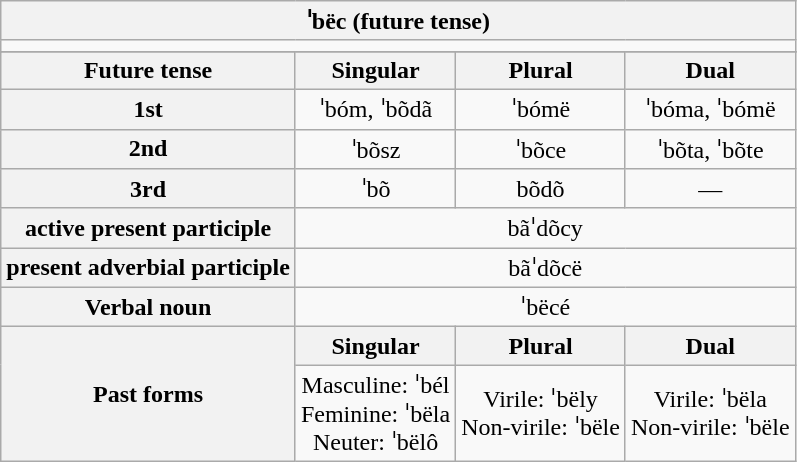<table class="wikitable" style="text-align:center;">
<tr>
<th colspan="4">ˈbëc (future tense)</th>
</tr>
<tr>
<td colspan="4"></td>
</tr>
<tr>
</tr>
<tr>
<th>Future tense</th>
<th>Singular</th>
<th>Plural</th>
<th>Dual</th>
</tr>
<tr>
<th>1st</th>
<td>ˈbóm, ˈbõdã</td>
<td>ˈbómë</td>
<td>ˈbóma, ˈbómë</td>
</tr>
<tr>
<th>2nd</th>
<td>ˈbõsz</td>
<td>ˈbõce</td>
<td>ˈbõta, ˈbõte</td>
</tr>
<tr>
<th>3rd</th>
<td>ˈbõ</td>
<td>bõdõ</td>
<td>—</td>
</tr>
<tr>
<th>active present participle</th>
<td colspan="3">bãˈdõcy</td>
</tr>
<tr>
<th>present adverbial participle</th>
<td colspan="3">bãˈdõcë</td>
</tr>
<tr>
<th>Verbal noun</th>
<td colspan="3">ˈbëcé</td>
</tr>
<tr>
<th rowspan="2">Past forms</th>
<th>Singular</th>
<th>Plural</th>
<th>Dual</th>
</tr>
<tr>
<td>Masculine: ˈbél<br>Feminine: ˈbëla<br>Neuter: ˈbëlô</td>
<td>Virile: ˈbëly<br>Non-virile: ˈbële</td>
<td>Virile: ˈbëla<br>Non-virile: ˈbële</td>
</tr>
</table>
